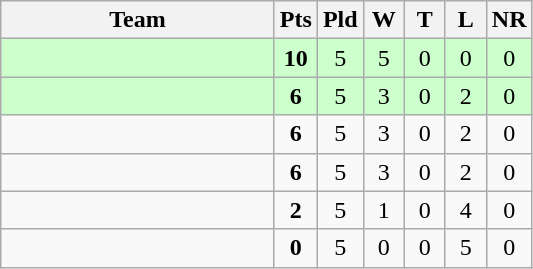<table class="wikitable" style="text-align:center;">
<tr>
<th width=175>Team</th>
<th width=20 abbr="Points">Pts</th>
<th width=20 abbr="Played">Pld</th>
<th width=20 abbr="Won">W</th>
<th width=20 abbr="Tied">T</th>
<th width=20 abbr="Lost">L</th>
<th width=20 abbr="No result">NR</th>
</tr>
<tr style="background:#ccffcc;">
<td style="text-align:left;"></td>
<td><strong>10</strong></td>
<td>5</td>
<td>5</td>
<td>0</td>
<td>0</td>
<td>0</td>
</tr>
<tr style="background:#ccffcc;">
<td style="text-align:left;"></td>
<td><strong>6</strong></td>
<td>5</td>
<td>3</td>
<td>0</td>
<td>2</td>
<td>0</td>
</tr>
<tr style="background:#f9f9f9;">
<td style="text-align:left;"></td>
<td><strong>6</strong></td>
<td>5</td>
<td>3</td>
<td>0</td>
<td>2</td>
<td>0</td>
</tr>
<tr style="background:#f9f9f9;">
<td style="text-align:left;"></td>
<td><strong>6</strong></td>
<td>5</td>
<td>3</td>
<td>0</td>
<td>2</td>
<td>0</td>
</tr>
<tr style="background:#f9f9f9;">
<td style="text-align:left;"></td>
<td><strong>2</strong></td>
<td>5</td>
<td>1</td>
<td>0</td>
<td>4</td>
<td>0</td>
</tr>
<tr style="background:#f9f9f9;">
<td style="text-align:left;"></td>
<td><strong>0</strong></td>
<td>5</td>
<td>0</td>
<td>0</td>
<td>5</td>
<td>0</td>
</tr>
</table>
